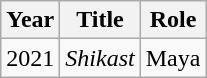<table class="wikitable sortable plainrowheaders">
<tr style="text-align:center;">
<th scope="col">Year</th>
<th scope="col">Title</th>
<th scope="col">Role</th>
</tr>
<tr>
<td>2021</td>
<td><em>Shikast</em></td>
<td>Maya</td>
</tr>
</table>
